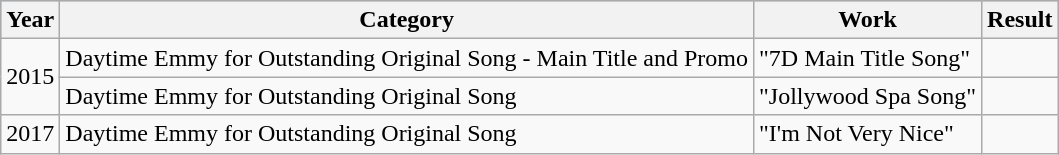<table class="wikitable">
<tr style="background:#b0c4de; text-align:center;">
<th>Year</th>
<th>Category</th>
<th>Work</th>
<th>Result</th>
</tr>
<tr>
<td rowspan=2>2015</td>
<td>Daytime Emmy for Outstanding Original Song - Main Title and Promo</td>
<td>"7D Main Title Song"</td>
<td></td>
</tr>
<tr>
<td>Daytime Emmy for Outstanding Original Song</td>
<td>"Jollywood Spa Song"</td>
<td></td>
</tr>
<tr>
<td>2017</td>
<td>Daytime Emmy for Outstanding Original Song</td>
<td>"I'm Not Very Nice"</td>
<td></td>
</tr>
</table>
